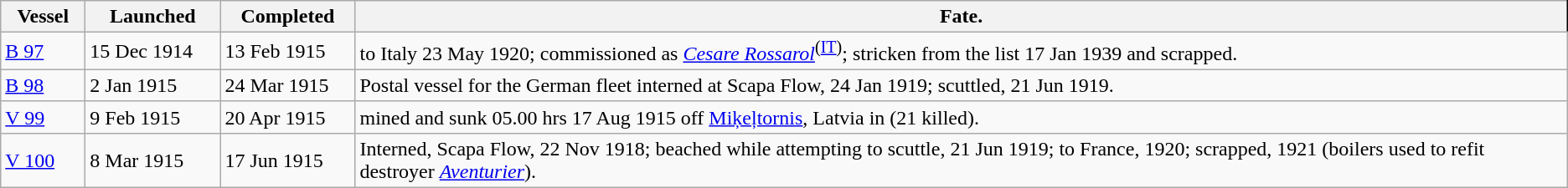<table class="wikitable">
<tr>
<th width="60px">Vessel</th>
<th width="100px">Launched</th>
<th width="100px">Completed</th>
<th style="border-right:1px solid black;">Fate.</th>
</tr>
<tr>
<td><a href='#'>B 97</a></td>
<td>15 Dec 1914</td>
<td>13 Feb 1915</td>
<td>to Italy 23 May 1920; commissioned as <em><a href='#'>Cesare Rossarol</a></em><sup>(<a href='#'>IT</a>)</sup>; stricken from the list 17 Jan 1939 and scrapped.</td>
</tr>
<tr>
<td><a href='#'>B 98</a></td>
<td>2 Jan 1915</td>
<td>24 Mar 1915</td>
<td>Postal vessel for the German fleet interned at Scapa Flow, 24 Jan 1919; scuttled, 21 Jun 1919.</td>
</tr>
<tr>
<td><a href='#'>V 99</a></td>
<td>9 Feb 1915</td>
<td>20 Apr 1915</td>
<td>mined and sunk 05.00 hrs 17 Aug 1915 off <a href='#'>Miķeļtornis</a>, Latvia in  (21 killed).</td>
</tr>
<tr>
<td><a href='#'>V 100</a></td>
<td>8 Mar 1915</td>
<td>17 Jun 1915</td>
<td>Interned, Scapa Flow, 22 Nov 1918; beached while attempting to scuttle, 21 Jun 1919; to France, 1920; scrapped, 1921 (boilers used to refit destroyer <em><a href='#'>Aventurier</a></em>).</td>
</tr>
</table>
